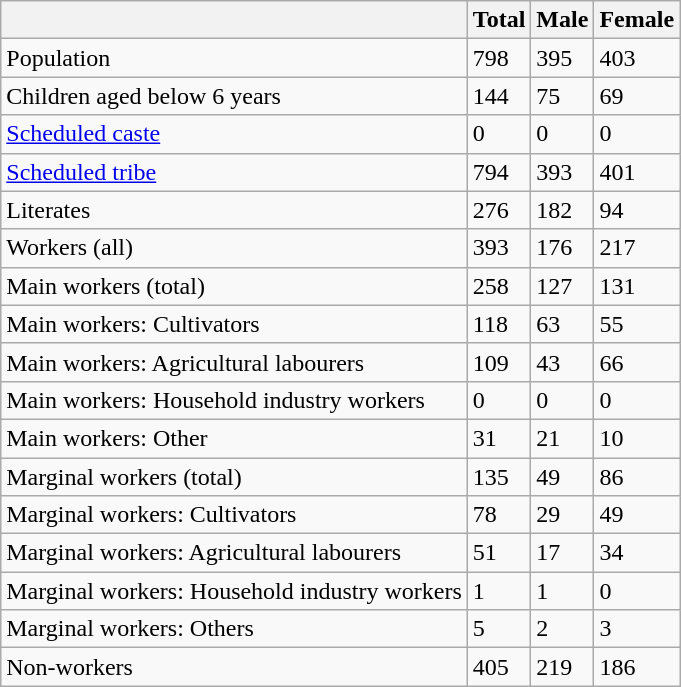<table class="wikitable sortable">
<tr>
<th></th>
<th>Total</th>
<th>Male</th>
<th>Female</th>
</tr>
<tr>
<td>Population</td>
<td>798</td>
<td>395</td>
<td>403</td>
</tr>
<tr>
<td>Children aged below 6 years</td>
<td>144</td>
<td>75</td>
<td>69</td>
</tr>
<tr>
<td><a href='#'>Scheduled caste</a></td>
<td>0</td>
<td>0</td>
<td>0</td>
</tr>
<tr>
<td><a href='#'>Scheduled tribe</a></td>
<td>794</td>
<td>393</td>
<td>401</td>
</tr>
<tr>
<td>Literates</td>
<td>276</td>
<td>182</td>
<td>94</td>
</tr>
<tr>
<td>Workers (all)</td>
<td>393</td>
<td>176</td>
<td>217</td>
</tr>
<tr>
<td>Main workers (total)</td>
<td>258</td>
<td>127</td>
<td>131</td>
</tr>
<tr>
<td>Main workers: Cultivators</td>
<td>118</td>
<td>63</td>
<td>55</td>
</tr>
<tr>
<td>Main workers: Agricultural labourers</td>
<td>109</td>
<td>43</td>
<td>66</td>
</tr>
<tr>
<td>Main workers: Household industry workers</td>
<td>0</td>
<td>0</td>
<td>0</td>
</tr>
<tr>
<td>Main workers: Other</td>
<td>31</td>
<td>21</td>
<td>10</td>
</tr>
<tr>
<td>Marginal workers (total)</td>
<td>135</td>
<td>49</td>
<td>86</td>
</tr>
<tr>
<td>Marginal workers: Cultivators</td>
<td>78</td>
<td>29</td>
<td>49</td>
</tr>
<tr>
<td>Marginal workers: Agricultural labourers</td>
<td>51</td>
<td>17</td>
<td>34</td>
</tr>
<tr>
<td>Marginal workers: Household industry workers</td>
<td>1</td>
<td>1</td>
<td>0</td>
</tr>
<tr>
<td>Marginal workers: Others</td>
<td>5</td>
<td>2</td>
<td>3</td>
</tr>
<tr>
<td>Non-workers</td>
<td>405</td>
<td>219</td>
<td>186</td>
</tr>
</table>
